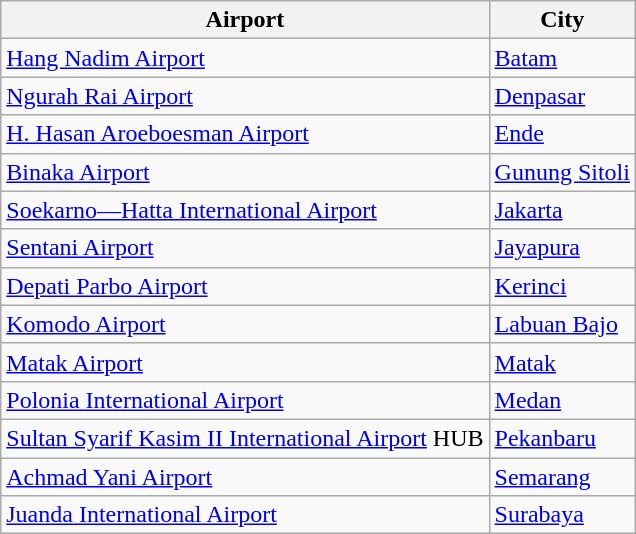<table class="wikitable">
<tr>
<th>Airport</th>
<th>City</th>
</tr>
<tr>
<td><a href='#'>Hang Nadim Airport</a></td>
<td><a href='#'>Batam</a></td>
</tr>
<tr>
<td><a href='#'>Ngurah Rai Airport</a></td>
<td><a href='#'>Denpasar</a></td>
</tr>
<tr>
<td><a href='#'>H. Hasan Aroeboesman Airport</a></td>
<td><a href='#'>Ende</a></td>
</tr>
<tr>
<td><a href='#'>Binaka Airport</a></td>
<td><a href='#'>Gunung Sitoli</a></td>
</tr>
<tr>
<td><a href='#'>Soekarno—Hatta International Airport</a></td>
<td><a href='#'>Jakarta</a></td>
</tr>
<tr>
<td><a href='#'>Sentani Airport</a></td>
<td><a href='#'>Jayapura</a></td>
</tr>
<tr>
<td><a href='#'>Depati Parbo Airport</a></td>
<td><a href='#'>Kerinci</a></td>
</tr>
<tr>
<td><a href='#'>Komodo Airport</a></td>
<td><a href='#'>Labuan Bajo</a></td>
</tr>
<tr>
<td><a href='#'>Matak Airport</a></td>
<td><a href='#'>Matak</a></td>
</tr>
<tr>
<td><a href='#'>Polonia International Airport</a></td>
<td><a href='#'>Medan</a></td>
</tr>
<tr>
<td><a href='#'>Sultan Syarif Kasim II International Airport</a> HUB</td>
<td><a href='#'>Pekanbaru</a></td>
</tr>
<tr>
<td><a href='#'>Achmad Yani Airport</a></td>
<td><a href='#'>Semarang</a></td>
</tr>
<tr>
<td><a href='#'>Juanda International Airport</a></td>
<td><a href='#'>Surabaya</a></td>
</tr>
</table>
